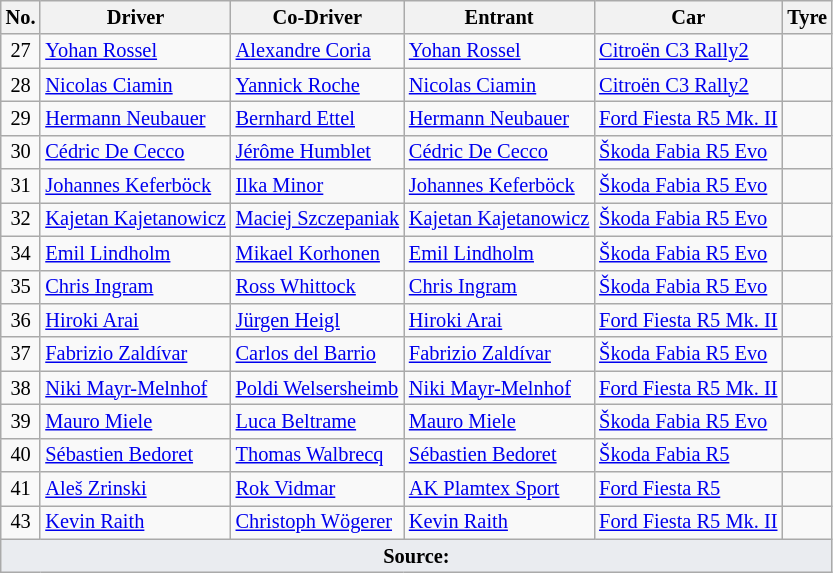<table class="wikitable" style="font-size: 85%;">
<tr>
<th>No.</th>
<th>Driver</th>
<th>Co-Driver</th>
<th>Entrant</th>
<th>Car</th>
<th>Tyre</th>
</tr>
<tr>
<td align="center">27</td>
<td> <a href='#'>Yohan Rossel</a></td>
<td> <a href='#'>Alexandre Coria</a></td>
<td> <a href='#'>Yohan Rossel</a></td>
<td><a href='#'>Citroën C3 Rally2</a></td>
<td align="center"></td>
</tr>
<tr>
<td align="center">28</td>
<td> <a href='#'>Nicolas Ciamin</a></td>
<td> <a href='#'>Yannick Roche</a></td>
<td> <a href='#'>Nicolas Ciamin</a></td>
<td><a href='#'>Citroën C3 Rally2</a></td>
<td align="center"></td>
</tr>
<tr>
<td align="center">29</td>
<td> <a href='#'>Hermann Neubauer</a></td>
<td> <a href='#'>Bernhard Ettel</a></td>
<td> <a href='#'>Hermann Neubauer</a></td>
<td><a href='#'>Ford Fiesta R5 Mk. II</a></td>
<td align="center"></td>
</tr>
<tr>
<td align="center">30</td>
<td> <a href='#'>Cédric De Cecco</a></td>
<td> <a href='#'>Jérôme Humblet</a></td>
<td> <a href='#'>Cédric De Cecco</a></td>
<td><a href='#'>Škoda Fabia R5 Evo</a></td>
<td align="center"></td>
</tr>
<tr>
<td align="center">31</td>
<td> <a href='#'>Johannes Keferböck</a></td>
<td> <a href='#'>Ilka Minor</a></td>
<td> <a href='#'>Johannes Keferböck</a></td>
<td><a href='#'>Škoda Fabia R5 Evo</a></td>
<td align="center"></td>
</tr>
<tr>
<td align="center">32</td>
<td> <a href='#'>Kajetan Kajetanowicz</a></td>
<td> <a href='#'>Maciej Szczepaniak</a></td>
<td> <a href='#'>Kajetan Kajetanowicz</a></td>
<td><a href='#'>Škoda Fabia R5 Evo</a></td>
<td align="center"></td>
</tr>
<tr>
<td align="center">34</td>
<td> <a href='#'>Emil Lindholm</a></td>
<td> <a href='#'>Mikael Korhonen</a></td>
<td> <a href='#'>Emil Lindholm</a></td>
<td><a href='#'>Škoda Fabia R5 Evo</a></td>
<td align="center"></td>
</tr>
<tr>
<td align="center">35</td>
<td> <a href='#'>Chris Ingram</a></td>
<td> <a href='#'>Ross Whittock</a></td>
<td> <a href='#'>Chris Ingram</a></td>
<td><a href='#'>Škoda Fabia R5 Evo</a></td>
<td align="center"></td>
</tr>
<tr>
<td align="center">36</td>
<td> <a href='#'>Hiroki Arai</a></td>
<td> <a href='#'>Jürgen Heigl</a></td>
<td> <a href='#'>Hiroki Arai</a></td>
<td><a href='#'>Ford Fiesta R5 Mk. II</a></td>
<td align="center"></td>
</tr>
<tr>
<td align="center">37</td>
<td> <a href='#'>Fabrizio Zaldívar</a></td>
<td> <a href='#'>Carlos del Barrio</a></td>
<td> <a href='#'>Fabrizio Zaldívar</a></td>
<td><a href='#'>Škoda Fabia R5 Evo</a></td>
<td align="center"></td>
</tr>
<tr>
<td align="center">38</td>
<td> <a href='#'>Niki Mayr-Melnhof</a></td>
<td> <a href='#'>Poldi Welsersheimb</a></td>
<td> <a href='#'>Niki Mayr-Melnhof</a></td>
<td><a href='#'>Ford Fiesta R5 Mk. II</a></td>
<td align="center"></td>
</tr>
<tr>
<td align="center">39</td>
<td> <a href='#'>Mauro Miele</a></td>
<td> <a href='#'>Luca Beltrame</a></td>
<td> <a href='#'>Mauro Miele</a></td>
<td><a href='#'>Škoda Fabia R5 Evo</a></td>
<td align="center"></td>
</tr>
<tr>
<td align="center">40</td>
<td> <a href='#'>Sébastien Bedoret</a></td>
<td> <a href='#'>Thomas Walbrecq</a></td>
<td> <a href='#'>Sébastien Bedoret</a></td>
<td><a href='#'>Škoda Fabia R5</a></td>
<td align="center"></td>
</tr>
<tr>
<td align="center">41</td>
<td> <a href='#'>Aleš Zrinski</a></td>
<td> <a href='#'>Rok Vidmar</a></td>
<td> <a href='#'>AK Plamtex Sport</a></td>
<td><a href='#'>Ford Fiesta R5</a></td>
<td align="center"></td>
</tr>
<tr>
<td align="center">43</td>
<td> <a href='#'>Kevin Raith</a></td>
<td> <a href='#'>Christoph Wögerer</a></td>
<td> <a href='#'>Kevin Raith</a></td>
<td><a href='#'>Ford Fiesta R5 Mk. II</a></td>
<td align="center"></td>
</tr>
<tr>
<td colspan="6" style="background-color:#EAECF0;text-align:center"><strong>Source:</strong></td>
</tr>
</table>
